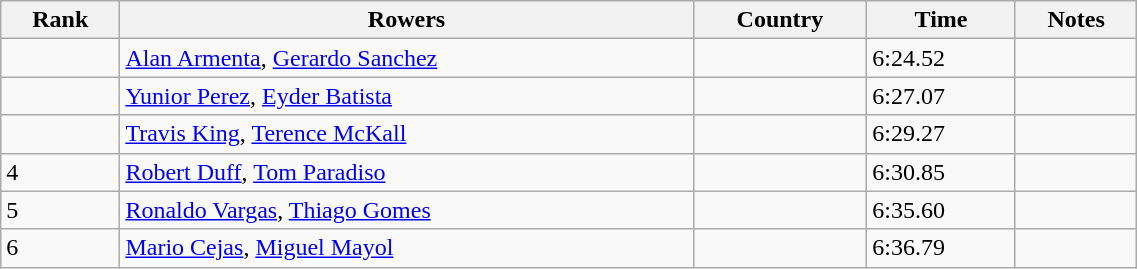<table class="wikitable" width=60%>
<tr>
<th>Rank</th>
<th>Rowers</th>
<th>Country</th>
<th>Time</th>
<th>Notes</th>
</tr>
<tr>
<td></td>
<td><a href='#'>Alan Armenta</a>, <a href='#'>Gerardo Sanchez</a></td>
<td></td>
<td>6:24.52</td>
<td></td>
</tr>
<tr>
<td></td>
<td><a href='#'>Yunior Perez</a>, <a href='#'>Eyder Batista</a></td>
<td></td>
<td>6:27.07</td>
<td></td>
</tr>
<tr>
<td></td>
<td><a href='#'>Travis King</a>, <a href='#'>Terence McKall</a></td>
<td></td>
<td>6:29.27</td>
<td></td>
</tr>
<tr>
<td>4</td>
<td><a href='#'>Robert Duff</a>, <a href='#'>Tom Paradiso</a></td>
<td></td>
<td>6:30.85</td>
<td></td>
</tr>
<tr>
<td>5</td>
<td><a href='#'>Ronaldo Vargas</a>, <a href='#'>Thiago Gomes</a></td>
<td></td>
<td>6:35.60</td>
<td></td>
</tr>
<tr>
<td>6</td>
<td><a href='#'>Mario Cejas</a>, <a href='#'>Miguel Mayol</a></td>
<td></td>
<td>6:36.79</td>
<td></td>
</tr>
</table>
